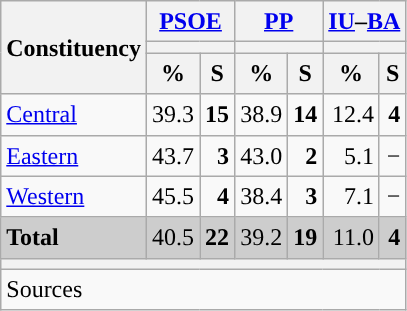<table class="wikitable sortable" style="text-align:right; line-height:20px;">
<tr>
<th rowspan="3">Constituency</th>
<th colspan="2" width="30px" class="unsortable"><a href='#'>PSOE</a></th>
<th colspan="2" width="30px" class="unsortable"><a href='#'>PP</a></th>
<th colspan="2" width="30px" class="unsortable"><a href='#'>IU</a>–<a href='#'>BA</a></th>
</tr>
<tr>
<th colspan="2" style="background:"></th>
<th colspan="2" style="background:"></th>
<th colspan="2" style="background:"></th>
</tr>
<tr>
<th data-sort-type="number">%</th>
<th data-sort-type="number">S</th>
<th data-sort-type="number">%</th>
<th data-sort-type="number">S</th>
<th data-sort-type="number">%</th>
<th data-sort-type="number">S</th>
</tr>
<tr>
<td align="left"><a href='#'>Central</a></td>
<td style="background:">39.3</td>
<td><strong>15</strong></td>
<td>38.9</td>
<td><strong>14</strong></td>
<td>12.4</td>
<td><strong>4</strong></td>
</tr>
<tr>
<td align="left"><a href='#'>Eastern</a></td>
<td style="background:">43.7</td>
<td><strong>3</strong></td>
<td>43.0</td>
<td><strong>2</strong></td>
<td>5.1</td>
<td>−</td>
</tr>
<tr>
<td align="left"><a href='#'>Western</a></td>
<td style="background:">45.5</td>
<td><strong>4</strong></td>
<td>38.4</td>
<td><strong>3</strong></td>
<td>7.1</td>
<td>−</td>
</tr>
<tr style="background:#CDCDCD;">
<td align="left"><strong>Total</strong></td>
<td style="background:">40.5</td>
<td><strong>22</strong></td>
<td>39.2</td>
<td><strong>19</strong></td>
<td>11.0</td>
<td><strong>4</strong></td>
</tr>
<tr>
<th colspan="7"></th>
</tr>
<tr>
<th style="text-align:left; font-weight:normal; background:#F9F9F9" colspan="7">Sources</th>
</tr>
</table>
